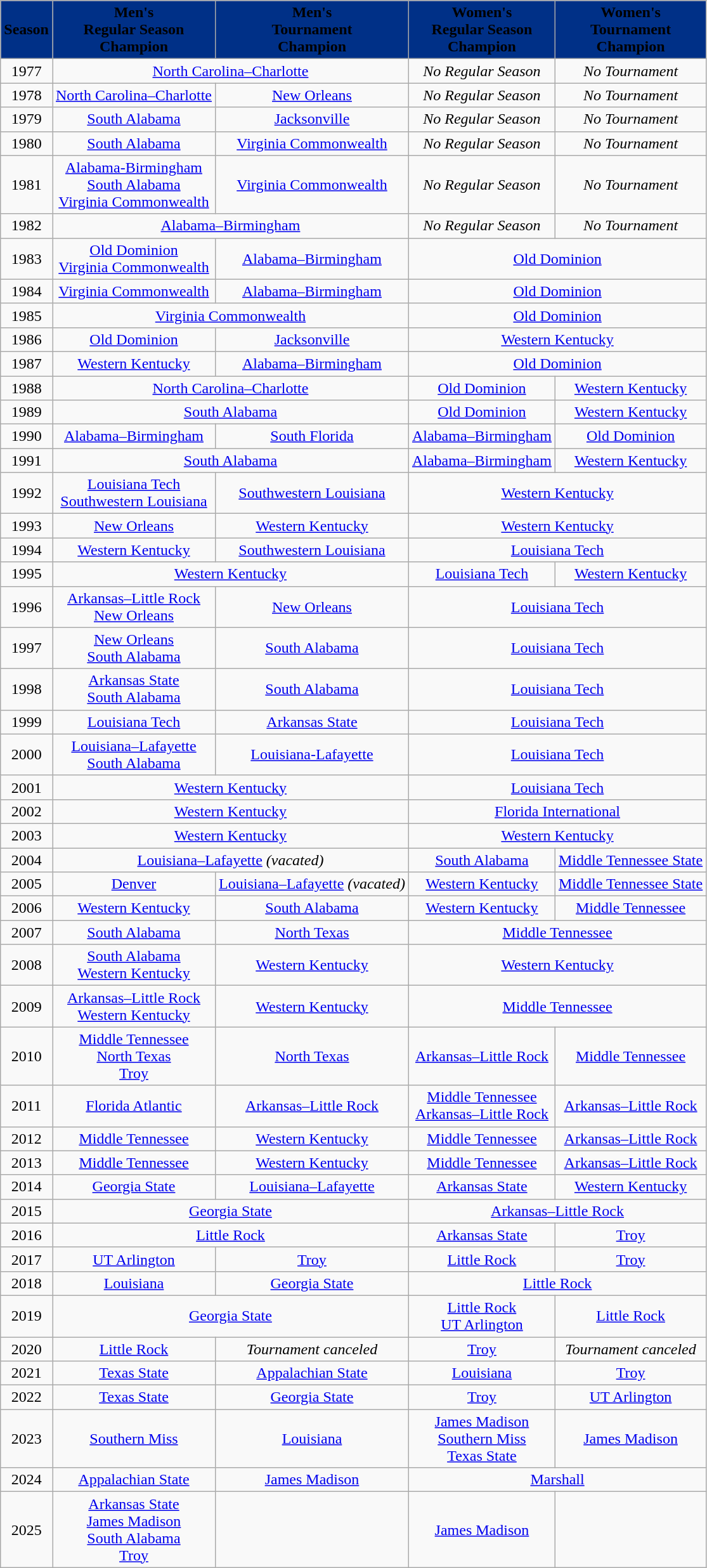<table class="wikitable" style="text-align: center;">
<tr>
<th style="background:#003087;"><span>Season</span></th>
<th style="background:#003087;"><span>Men's<br>Regular Season<br>Champion</span></th>
<th style="background:#003087;"><span>Men's<br>Tournament<br>Champion</span></th>
<th style="background:#003087;"><span>Women's<br>Regular Season<br>Champion</span></th>
<th style="background:#003087;"><span>Women's<br>Tournament<br>Champion</span></th>
</tr>
<tr>
<td>1977</td>
<td colspan="2"><a href='#'>North Carolina–Charlotte</a></td>
<td><em>No Regular Season</em></td>
<td><em>No Tournament</em></td>
</tr>
<tr>
<td>1978</td>
<td><a href='#'>North Carolina–Charlotte</a></td>
<td><a href='#'>New Orleans</a></td>
<td><em>No Regular Season</em></td>
<td><em>No Tournament</em></td>
</tr>
<tr>
<td>1979</td>
<td><a href='#'>South Alabama</a></td>
<td><a href='#'>Jacksonville</a></td>
<td><em>No Regular Season</em></td>
<td><em>No Tournament</em></td>
</tr>
<tr>
<td>1980</td>
<td><a href='#'>South Alabama</a></td>
<td><a href='#'>Virginia Commonwealth</a></td>
<td><em>No Regular Season</em></td>
<td><em>No Tournament</em></td>
</tr>
<tr>
<td>1981</td>
<td><a href='#'>Alabama-Birmingham</a><br><a href='#'>South Alabama</a><br><a href='#'>Virginia Commonwealth</a></td>
<td><a href='#'>Virginia Commonwealth</a></td>
<td><em>No Regular Season</em></td>
<td><em>No Tournament</em></td>
</tr>
<tr>
<td>1982</td>
<td colspan="2"><a href='#'>Alabama–Birmingham</a></td>
<td><em>No Regular Season</em></td>
<td><em>No Tournament</em></td>
</tr>
<tr>
<td>1983</td>
<td><a href='#'>Old Dominion</a><br><a href='#'>Virginia Commonwealth</a></td>
<td><a href='#'>Alabama–Birmingham</a></td>
<td colspan="2"><a href='#'>Old Dominion</a></td>
</tr>
<tr>
<td>1984</td>
<td><a href='#'>Virginia Commonwealth</a></td>
<td><a href='#'>Alabama–Birmingham</a></td>
<td colspan="2"><a href='#'>Old Dominion</a></td>
</tr>
<tr>
<td>1985</td>
<td colspan="2"><a href='#'>Virginia Commonwealth</a></td>
<td colspan="2"><a href='#'>Old Dominion</a></td>
</tr>
<tr>
<td>1986</td>
<td><a href='#'>Old Dominion</a></td>
<td><a href='#'>Jacksonville</a></td>
<td colspan="2"><a href='#'>Western Kentucky</a></td>
</tr>
<tr>
<td>1987</td>
<td><a href='#'>Western Kentucky</a></td>
<td><a href='#'>Alabama–Birmingham</a></td>
<td colspan="2"><a href='#'>Old Dominion</a></td>
</tr>
<tr>
<td>1988</td>
<td colspan="2"><a href='#'>North Carolina–Charlotte</a></td>
<td><a href='#'>Old Dominion</a></td>
<td><a href='#'>Western Kentucky</a></td>
</tr>
<tr>
<td>1989</td>
<td colspan="2"><a href='#'>South Alabama</a></td>
<td><a href='#'>Old Dominion</a></td>
<td><a href='#'>Western Kentucky</a></td>
</tr>
<tr>
<td>1990</td>
<td><a href='#'>Alabama–Birmingham</a></td>
<td><a href='#'>South Florida</a></td>
<td><a href='#'>Alabama–Birmingham</a></td>
<td><a href='#'>Old Dominion</a></td>
</tr>
<tr>
<td>1991</td>
<td colspan="2"><a href='#'>South Alabama</a></td>
<td><a href='#'>Alabama–Birmingham</a></td>
<td><a href='#'>Western Kentucky</a></td>
</tr>
<tr>
<td>1992</td>
<td><a href='#'>Louisiana Tech</a><br><a href='#'>Southwestern Louisiana</a></td>
<td><a href='#'>Southwestern Louisiana</a></td>
<td colspan="2"><a href='#'>Western Kentucky</a></td>
</tr>
<tr>
<td>1993</td>
<td><a href='#'>New Orleans</a></td>
<td><a href='#'>Western Kentucky</a></td>
<td colspan="2"><a href='#'>Western Kentucky</a></td>
</tr>
<tr>
<td>1994</td>
<td><a href='#'>Western Kentucky</a></td>
<td><a href='#'>Southwestern Louisiana</a></td>
<td colspan="2"><a href='#'>Louisiana Tech</a></td>
</tr>
<tr>
<td>1995</td>
<td colspan="2"><a href='#'>Western Kentucky</a></td>
<td><a href='#'>Louisiana Tech</a></td>
<td><a href='#'>Western Kentucky</a></td>
</tr>
<tr>
<td>1996</td>
<td><a href='#'>Arkansas–Little Rock</a><br><a href='#'>New Orleans</a></td>
<td><a href='#'>New Orleans</a></td>
<td colspan="2"><a href='#'>Louisiana Tech</a></td>
</tr>
<tr>
<td>1997</td>
<td><a href='#'>New Orleans</a><br><a href='#'>South Alabama</a></td>
<td><a href='#'>South Alabama</a></td>
<td colspan="2"><a href='#'>Louisiana Tech</a></td>
</tr>
<tr>
<td>1998</td>
<td><a href='#'>Arkansas State</a><br><a href='#'>South Alabama</a></td>
<td><a href='#'>South Alabama</a></td>
<td colspan="2"><a href='#'>Louisiana Tech</a></td>
</tr>
<tr>
<td>1999</td>
<td><a href='#'>Louisiana Tech</a></td>
<td><a href='#'>Arkansas State</a></td>
<td colspan="2"><a href='#'>Louisiana Tech</a></td>
</tr>
<tr>
<td>2000</td>
<td><a href='#'>Louisiana–Lafayette</a><br><a href='#'>South Alabama</a></td>
<td><a href='#'>Louisiana-Lafayette</a></td>
<td colspan="2"><a href='#'>Louisiana Tech</a></td>
</tr>
<tr>
<td>2001</td>
<td colspan="2"><a href='#'>Western Kentucky</a></td>
<td colspan="2"><a href='#'>Louisiana Tech</a></td>
</tr>
<tr>
<td>2002</td>
<td colspan="2"><a href='#'>Western Kentucky</a></td>
<td colspan="2"><a href='#'>Florida International</a></td>
</tr>
<tr>
<td>2003</td>
<td colspan="2"><a href='#'>Western Kentucky</a></td>
<td colspan="2"><a href='#'>Western Kentucky</a></td>
</tr>
<tr>
<td>2004</td>
<td colspan="2"><a href='#'>Louisiana–Lafayette</a> <em>(vacated)</em></td>
<td><a href='#'>South Alabama</a></td>
<td><a href='#'>Middle Tennessee State</a></td>
</tr>
<tr>
<td>2005</td>
<td><a href='#'>Denver</a></td>
<td><a href='#'>Louisiana–Lafayette</a> <em>(vacated)</em></td>
<td><a href='#'>Western Kentucky</a></td>
<td><a href='#'>Middle Tennessee State</a></td>
</tr>
<tr>
<td>2006</td>
<td><a href='#'>Western Kentucky</a></td>
<td><a href='#'>South Alabama</a></td>
<td><a href='#'>Western Kentucky</a></td>
<td><a href='#'>Middle Tennessee</a></td>
</tr>
<tr>
<td>2007</td>
<td><a href='#'>South Alabama</a></td>
<td><a href='#'>North Texas</a></td>
<td colspan="2"><a href='#'>Middle Tennessee</a></td>
</tr>
<tr>
<td>2008</td>
<td><a href='#'>South Alabama</a><br><a href='#'>Western Kentucky</a></td>
<td><a href='#'>Western Kentucky</a></td>
<td colspan="2"><a href='#'>Western Kentucky</a></td>
</tr>
<tr>
<td>2009</td>
<td><a href='#'>Arkansas–Little Rock</a><br><a href='#'>Western Kentucky</a></td>
<td><a href='#'>Western Kentucky</a></td>
<td colspan="2"><a href='#'>Middle Tennessee</a></td>
</tr>
<tr>
<td>2010</td>
<td><a href='#'>Middle Tennessee</a><br><a href='#'>North Texas</a><br><a href='#'>Troy</a></td>
<td><a href='#'>North Texas</a></td>
<td><a href='#'>Arkansas–Little Rock</a></td>
<td><a href='#'>Middle Tennessee</a></td>
</tr>
<tr>
<td>2011</td>
<td><a href='#'>Florida Atlantic</a></td>
<td><a href='#'>Arkansas–Little Rock</a></td>
<td><a href='#'>Middle Tennessee</a><br><a href='#'>Arkansas–Little Rock</a></td>
<td><a href='#'>Arkansas–Little Rock</a></td>
</tr>
<tr>
<td>2012</td>
<td><a href='#'>Middle Tennessee</a></td>
<td><a href='#'>Western Kentucky</a></td>
<td><a href='#'>Middle Tennessee</a></td>
<td><a href='#'>Arkansas–Little Rock</a></td>
</tr>
<tr>
<td>2013</td>
<td><a href='#'>Middle Tennessee</a></td>
<td><a href='#'>Western Kentucky</a></td>
<td><a href='#'>Middle Tennessee</a></td>
<td><a href='#'>Arkansas–Little Rock</a></td>
</tr>
<tr>
<td>2014</td>
<td><a href='#'>Georgia State</a></td>
<td><a href='#'>Louisiana–Lafayette</a></td>
<td><a href='#'>Arkansas State</a></td>
<td><a href='#'>Western Kentucky</a></td>
</tr>
<tr>
<td>2015</td>
<td colspan="2"><a href='#'>Georgia State</a></td>
<td colspan="2"><a href='#'>Arkansas–Little Rock</a></td>
</tr>
<tr>
<td>2016</td>
<td colspan="2"><a href='#'>Little Rock</a></td>
<td><a href='#'>Arkansas State</a></td>
<td><a href='#'>Troy</a></td>
</tr>
<tr>
<td>2017</td>
<td><a href='#'>UT Arlington</a></td>
<td><a href='#'>Troy</a></td>
<td><a href='#'>Little Rock</a></td>
<td><a href='#'>Troy</a></td>
</tr>
<tr>
<td>2018</td>
<td><a href='#'>Louisiana</a></td>
<td><a href='#'>Georgia State</a></td>
<td colspan="2"><a href='#'>Little Rock</a></td>
</tr>
<tr>
<td>2019</td>
<td colspan="2"><a href='#'>Georgia State</a></td>
<td><a href='#'>Little Rock</a><br><a href='#'>UT Arlington</a></td>
<td><a href='#'>Little Rock</a></td>
</tr>
<tr>
<td>2020</td>
<td><a href='#'>Little Rock</a></td>
<td><em>Tournament canceled</em></td>
<td><a href='#'>Troy</a></td>
<td><em>Tournament canceled</em></td>
</tr>
<tr>
<td>2021</td>
<td><a href='#'>Texas State</a></td>
<td><a href='#'>Appalachian State</a></td>
<td><a href='#'>Louisiana</a></td>
<td><a href='#'>Troy</a></td>
</tr>
<tr>
<td>2022</td>
<td><a href='#'>Texas State</a></td>
<td><a href='#'>Georgia State</a></td>
<td><a href='#'>Troy</a></td>
<td><a href='#'>UT Arlington</a></td>
</tr>
<tr>
<td>2023</td>
<td><a href='#'>Southern Miss</a></td>
<td><a href='#'>Louisiana</a></td>
<td><a href='#'>James Madison</a><br><a href='#'>Southern Miss</a><br><a href='#'>Texas State</a></td>
<td><a href='#'>James Madison</a></td>
</tr>
<tr>
<td>2024</td>
<td><a href='#'>Appalachian State</a></td>
<td><a href='#'>James Madison</a></td>
<td colspan="2"><a href='#'>Marshall</a></td>
</tr>
<tr>
<td>2025</td>
<td><a href='#'>Arkansas State</a><br><a href='#'>James Madison</a><br><a href='#'>South Alabama</a><br><a href='#'>Troy</a></td>
<td></td>
<td><a href='#'>James Madison</a></td>
<td></td>
</tr>
</table>
